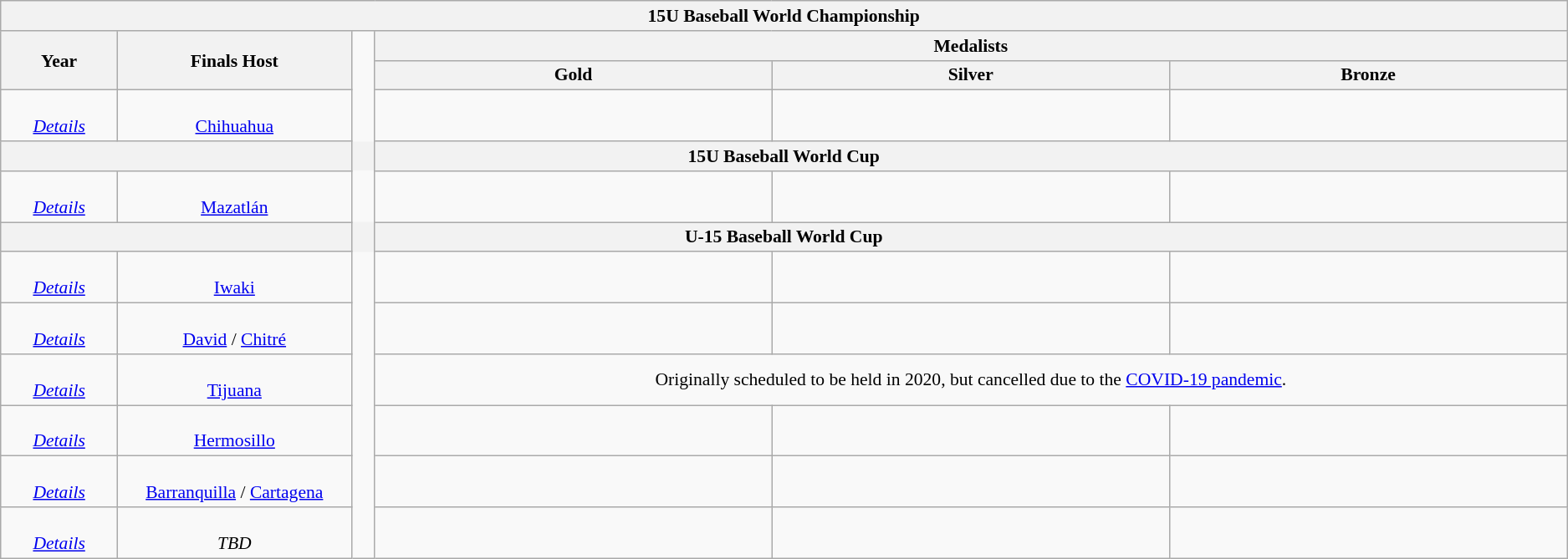<table class="wikitable" style="font-size:90%; text-align: center;">
<tr>
<th colspan=6>15U Baseball World Championship</th>
</tr>
<tr>
<th rowspan=2 width=5%>Year</th>
<th rowspan=2 width=10%>Finals Host</th>
<td width=1% rowspan=17 style="border-top:none;border-bottom:none;"></td>
<th colspan=3>Medalists</th>
</tr>
<tr>
<th width=17%>Gold</th>
<th width=17%>Silver</th>
<th width=17%>Bronze</th>
</tr>
<tr>
<td><br><em><a href='#'>Details</a></em></td>
<td><br><a href='#'>Chihuahua</a></td>
<td><strong></strong></td>
<td></td>
<td></td>
</tr>
<tr>
<th colspan=6>15U Baseball World Cup</th>
</tr>
<tr>
<td><br><em><a href='#'>Details</a></em></td>
<td><br><a href='#'>Mazatlán</a></td>
<td><strong></strong></td>
<td></td>
<td></td>
</tr>
<tr>
<th colspan=6>U-15 Baseball World Cup</th>
</tr>
<tr>
<td><br><em><a href='#'>Details</a></em></td>
<td><br><a href='#'>Iwaki</a></td>
<td><strong></strong></td>
<td></td>
<td></td>
</tr>
<tr>
<td><br><em><a href='#'>Details</a></em></td>
<td><br><a href='#'>David</a> / <a href='#'>Chitré</a></td>
<td><strong></strong></td>
<td></td>
<td></td>
</tr>
<tr>
<td><br><em><a href='#'>Details</a></em></td>
<td><br><a href='#'>Tijuana</a></td>
<td colspan=3>Originally scheduled to be held in 2020, but cancelled due to the <a href='#'>COVID-19 pandemic</a>.</td>
</tr>
<tr>
<td><br><em><a href='#'>Details</a></em></td>
<td><br><a href='#'>Hermosillo</a></td>
<td><strong></strong></td>
<td></td>
<td></td>
</tr>
<tr>
<td><br><em><a href='#'>Details</a></em></td>
<td><br><a href='#'>Barranquilla</a> / <a href='#'>Cartagena</a></td>
<td><strong></strong></td>
<td></td>
<td></td>
</tr>
<tr>
<td><br><em><a href='#'>Details</a></em></td>
<td><br><em>TBD</em></td>
<td></td>
<td></td>
<td></td>
</tr>
</table>
